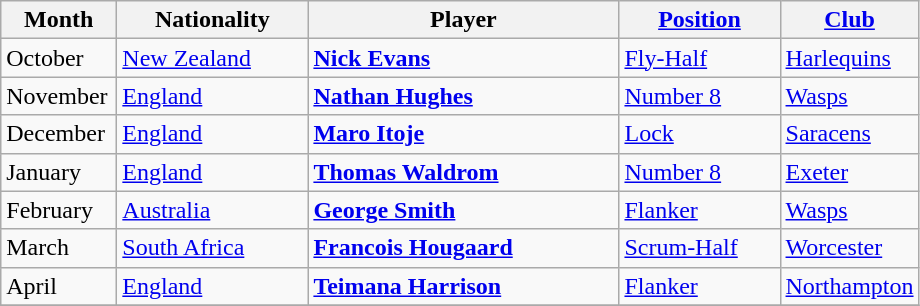<table class="wikitable">
<tr>
<th width=70>Month</th>
<th width=120>Nationality</th>
<th width=200>Player</th>
<th width=100><a href='#'>Position</a></th>
<th width=80><a href='#'>Club</a></th>
</tr>
<tr>
<td>October</td>
<td> <a href='#'>New Zealand</a></td>
<td><strong><a href='#'>Nick Evans</a></strong></td>
<td><a href='#'>Fly-Half</a></td>
<td><a href='#'>Harlequins</a></td>
</tr>
<tr>
<td>November</td>
<td> <a href='#'>England</a></td>
<td><strong><a href='#'>Nathan Hughes</a></strong></td>
<td><a href='#'>Number 8</a></td>
<td><a href='#'>Wasps</a></td>
</tr>
<tr>
<td>December</td>
<td> <a href='#'>England</a></td>
<td><strong><a href='#'>Maro Itoje</a></strong></td>
<td><a href='#'>Lock</a></td>
<td><a href='#'>Saracens</a></td>
</tr>
<tr>
<td>January</td>
<td> <a href='#'>England</a></td>
<td><strong><a href='#'>Thomas Waldrom</a></strong></td>
<td><a href='#'>Number 8</a></td>
<td><a href='#'>Exeter</a></td>
</tr>
<tr>
<td>February</td>
<td> <a href='#'>Australia</a></td>
<td><strong><a href='#'>George Smith</a></strong></td>
<td><a href='#'>Flanker</a></td>
<td><a href='#'>Wasps</a></td>
</tr>
<tr>
<td>March</td>
<td> <a href='#'>South Africa</a></td>
<td><strong><a href='#'>Francois Hougaard</a></strong></td>
<td><a href='#'>Scrum-Half</a></td>
<td><a href='#'>Worcester</a></td>
</tr>
<tr>
<td>April</td>
<td> <a href='#'>England</a></td>
<td><strong><a href='#'>Teimana Harrison</a></strong></td>
<td><a href='#'>Flanker</a></td>
<td><a href='#'>Northampton</a></td>
</tr>
<tr>
</tr>
</table>
